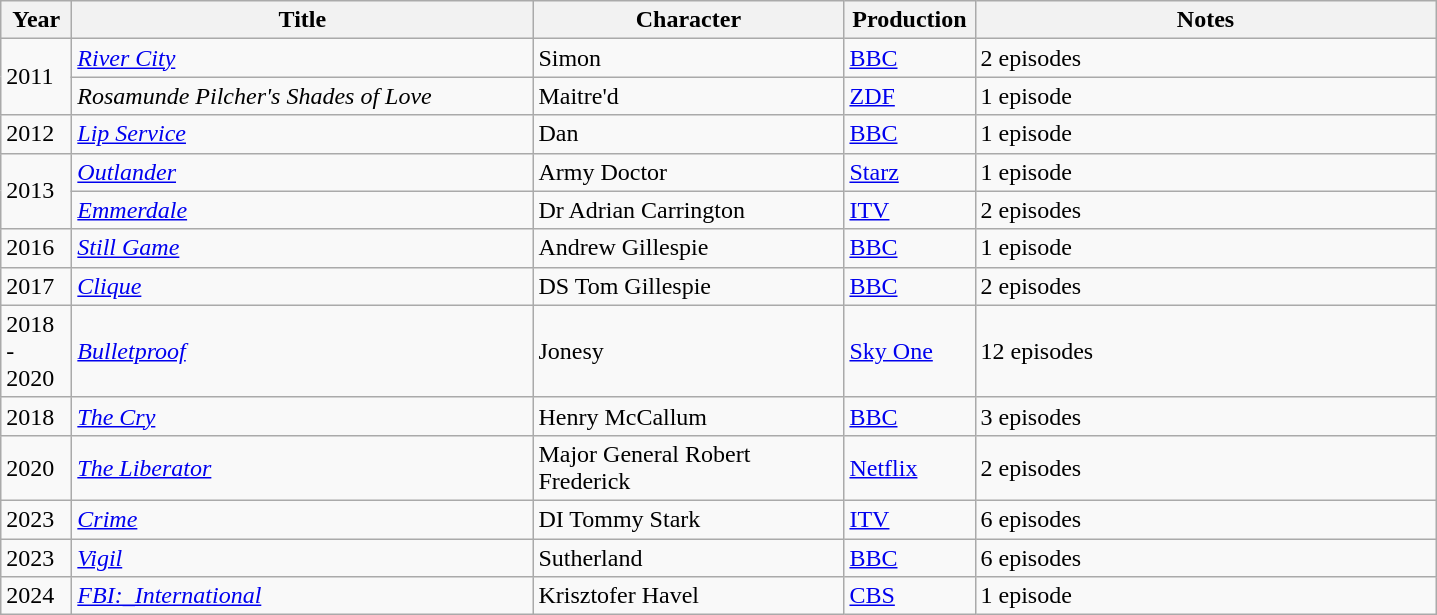<table class="wikitable">
<tr>
<th scope="col" width="40">Year</th>
<th scope="col" width="300">Title</th>
<th scope="col" width="200">Character</th>
<th scope="col" width="80">Production</th>
<th scope="col" width="300">Notes</th>
</tr>
<tr>
<td Rowspan="2">2011</td>
<td><em><a href='#'>River City</a></em></td>
<td>Simon</td>
<td><a href='#'>BBC</a></td>
<td>2 episodes</td>
</tr>
<tr>
<td><em>Rosamunde Pilcher's Shades of Love</em></td>
<td>Maitre'd</td>
<td><a href='#'>ZDF</a></td>
<td>1 episode</td>
</tr>
<tr>
<td Rowspan="1">2012</td>
<td><em><a href='#'>Lip Service</a></em></td>
<td>Dan</td>
<td><a href='#'>BBC</a></td>
<td>1 episode</td>
</tr>
<tr>
<td Rowspan="2">2013</td>
<td><em><a href='#'>Outlander</a></em></td>
<td>Army Doctor</td>
<td><a href='#'>Starz</a></td>
<td>1 episode</td>
</tr>
<tr>
<td><em><a href='#'>Emmerdale</a></em></td>
<td>Dr Adrian Carrington</td>
<td><a href='#'>ITV</a></td>
<td>2 episodes</td>
</tr>
<tr>
<td Rowspan="1">2016</td>
<td><em><a href='#'>Still Game</a></em></td>
<td>Andrew Gillespie</td>
<td><a href='#'>BBC</a></td>
<td>1 episode</td>
</tr>
<tr>
<td Rowspan="1">2017</td>
<td><em><a href='#'>Clique</a></em></td>
<td>DS Tom Gillespie</td>
<td><a href='#'>BBC</a></td>
<td>2 episodes</td>
</tr>
<tr>
<td Rowspan="1">2018 - 2020</td>
<td><em><a href='#'>Bulletproof</a></em></td>
<td>Jonesy</td>
<td><a href='#'>Sky One</a></td>
<td>12 episodes</td>
</tr>
<tr>
<td Rowspan="1">2018</td>
<td><em><a href='#'>The Cry</a></em></td>
<td>Henry McCallum</td>
<td><a href='#'>BBC</a></td>
<td>3 episodes</td>
</tr>
<tr>
<td - Rowspan="1">2020</td>
<td><em><a href='#'>The Liberator</a></em></td>
<td>Major General Robert Frederick</td>
<td><a href='#'>Netflix</a></td>
<td>2 episodes</td>
</tr>
<tr>
<td - Rowspan="1">2023</td>
<td><em><a href='#'>Crime</a></em></td>
<td>DI Tommy Stark</td>
<td><a href='#'>ITV</a></td>
<td>6 episodes</td>
</tr>
<tr>
<td Rowspan="1">2023</td>
<td><em><a href='#'>Vigil</a></em></td>
<td>Sutherland</td>
<td><a href='#'>BBC</a></td>
<td>6 episodes</td>
</tr>
<tr>
<td Rowspan="1">2024</td>
<td><em><a href='#'>FBI:_International</a></em></td>
<td>Krisztofer Havel</td>
<td><a href='#'>CBS</a></td>
<td>1 episode</td>
</tr>
</table>
